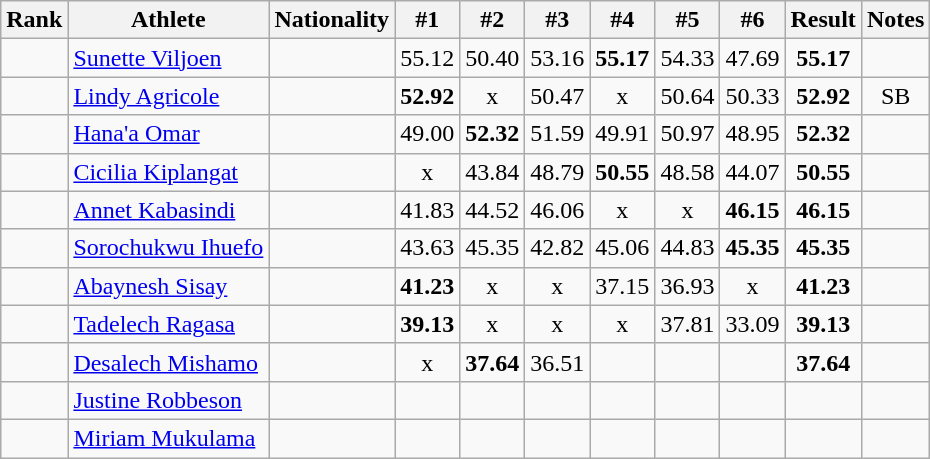<table class="wikitable sortable" style="text-align:center">
<tr>
<th>Rank</th>
<th>Athlete</th>
<th>Nationality</th>
<th>#1</th>
<th>#2</th>
<th>#3</th>
<th>#4</th>
<th>#5</th>
<th>#6</th>
<th>Result</th>
<th>Notes</th>
</tr>
<tr>
<td></td>
<td align="left"><a href='#'>Sunette Viljoen</a></td>
<td align=left></td>
<td>55.12</td>
<td>50.40</td>
<td>53.16</td>
<td><strong>55.17</strong></td>
<td>54.33</td>
<td>47.69</td>
<td><strong>55.17</strong></td>
<td></td>
</tr>
<tr>
<td></td>
<td align="left"><a href='#'>Lindy Agricole</a></td>
<td align=left></td>
<td><strong>52.92</strong></td>
<td>x</td>
<td>50.47</td>
<td>x</td>
<td>50.64</td>
<td>50.33</td>
<td><strong>52.92</strong></td>
<td>SB</td>
</tr>
<tr>
<td></td>
<td align="left"><a href='#'>Hana'a Omar</a></td>
<td align=left></td>
<td>49.00</td>
<td><strong>52.32</strong></td>
<td>51.59</td>
<td>49.91</td>
<td>50.97</td>
<td>48.95</td>
<td><strong>52.32</strong></td>
<td></td>
</tr>
<tr>
<td></td>
<td align="left"><a href='#'>Cicilia Kiplangat</a></td>
<td align=left></td>
<td>x</td>
<td>43.84</td>
<td>48.79</td>
<td><strong>50.55</strong></td>
<td>48.58</td>
<td>44.07</td>
<td><strong>50.55</strong></td>
<td></td>
</tr>
<tr>
<td></td>
<td align="left"><a href='#'>Annet Kabasindi</a></td>
<td align=left></td>
<td>41.83</td>
<td>44.52</td>
<td>46.06</td>
<td>x</td>
<td>x</td>
<td><strong>46.15</strong></td>
<td><strong>46.15</strong></td>
<td></td>
</tr>
<tr>
<td></td>
<td align="left"><a href='#'>Sorochukwu Ihuefo</a></td>
<td align=left></td>
<td>43.63</td>
<td>45.35</td>
<td>42.82</td>
<td>45.06</td>
<td>44.83</td>
<td><strong>45.35</strong></td>
<td><strong>45.35</strong></td>
<td></td>
</tr>
<tr>
<td></td>
<td align="left"><a href='#'>Abaynesh Sisay</a></td>
<td align=left></td>
<td><strong>41.23</strong></td>
<td>x</td>
<td>x</td>
<td>37.15</td>
<td>36.93</td>
<td>x</td>
<td><strong>41.23</strong></td>
<td></td>
</tr>
<tr>
<td></td>
<td align="left"><a href='#'>Tadelech Ragasa</a></td>
<td align=left></td>
<td><strong>39.13</strong></td>
<td>x</td>
<td>x</td>
<td>x</td>
<td>37.81</td>
<td>33.09</td>
<td><strong>39.13</strong></td>
<td></td>
</tr>
<tr>
<td></td>
<td align="left"><a href='#'>Desalech Mishamo</a></td>
<td align=left></td>
<td>x</td>
<td><strong>37.64</strong></td>
<td>36.51</td>
<td></td>
<td></td>
<td></td>
<td><strong>37.64</strong></td>
<td></td>
</tr>
<tr>
<td></td>
<td align="left"><a href='#'>Justine Robbeson</a></td>
<td align=left></td>
<td></td>
<td></td>
<td></td>
<td></td>
<td></td>
<td></td>
<td><strong></strong></td>
<td></td>
</tr>
<tr>
<td></td>
<td align="left"><a href='#'>Miriam Mukulama</a></td>
<td align=left></td>
<td></td>
<td></td>
<td></td>
<td></td>
<td></td>
<td></td>
<td><strong></strong></td>
<td></td>
</tr>
</table>
